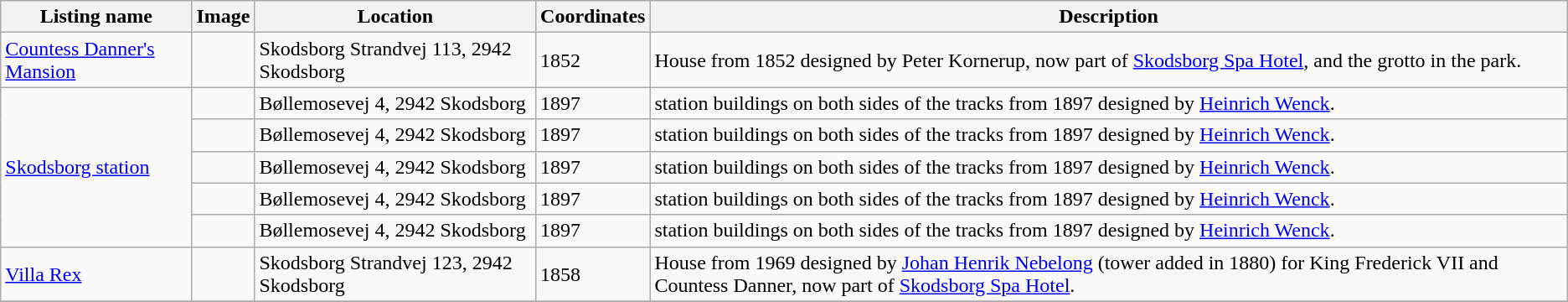<table class="wikitable sortable">
<tr>
<th>Listing name</th>
<th>Image</th>
<th>Location</th>
<th>Coordinates</th>
<th>Description</th>
</tr>
<tr>
<td><a href='#'>Countess Danner's Mansion</a></td>
<td></td>
<td>Skodsborg Strandvej 113, 2942 Skodsborg</td>
<td>1852</td>
<td>House from 1852 designed by Peter Kornerup, now part of <a href='#'>Skodsborg Spa Hotel</a>, and the grotto in the park.</td>
</tr>
<tr>
<td rowspan="5"><a href='#'>Skodsborg station</a></td>
<td></td>
<td>Bøllemosevej 4, 2942 Skodsborg</td>
<td>1897</td>
<td>station buildings on both sides of the tracks from 1897 designed by <a href='#'>Heinrich Wenck</a>.</td>
</tr>
<tr>
<td></td>
<td>Bøllemosevej 4, 2942 Skodsborg</td>
<td>1897</td>
<td>station buildings on both sides of the tracks from 1897 designed by <a href='#'>Heinrich Wenck</a>.</td>
</tr>
<tr>
<td></td>
<td>Bøllemosevej 4, 2942 Skodsborg</td>
<td>1897</td>
<td>station buildings on both sides of the tracks from 1897 designed by <a href='#'>Heinrich Wenck</a>.</td>
</tr>
<tr>
<td></td>
<td>Bøllemosevej 4, 2942 Skodsborg</td>
<td>1897</td>
<td>station buildings on both sides of the tracks from 1897 designed by <a href='#'>Heinrich Wenck</a>.</td>
</tr>
<tr>
<td></td>
<td>Bøllemosevej 4, 2942 Skodsborg</td>
<td>1897</td>
<td>station buildings on both sides of the tracks from 1897 designed by <a href='#'>Heinrich Wenck</a>.</td>
</tr>
<tr>
<td><a href='#'>Villa Rex</a></td>
<td></td>
<td>Skodsborg Strandvej 123, 2942 Skodsborg</td>
<td>1858</td>
<td>House from 1969 designed by <a href='#'>Johan Henrik Nebelong</a> (tower added in 1880) for King Frederick VII and Countess Danner, now part of <a href='#'>Skodsborg Spa Hotel</a>.</td>
</tr>
<tr>
</tr>
</table>
